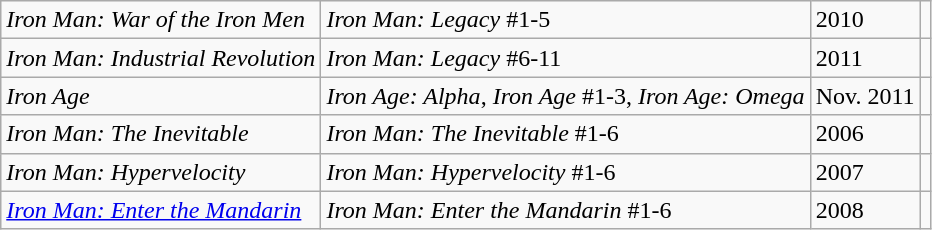<table class="wikitable sortable">
<tr>
<td><em>Iron Man: War of the Iron Men</em></td>
<td><em>Iron Man: Legacy</em> #1-5</td>
<td>2010</td>
<td></td>
</tr>
<tr>
<td><em>Iron Man: Industrial Revolution</em></td>
<td><em>Iron Man: Legacy</em> #6-11</td>
<td>2011</td>
<td></td>
</tr>
<tr>
<td><em>Iron Age</em></td>
<td><em>Iron Age: Alpha</em>, <em>Iron Age</em> #1-3, <em>Iron Age: Omega</em></td>
<td>Nov. 2011</td>
<td></td>
</tr>
<tr>
<td><em>Iron Man: The Inevitable</em></td>
<td><em>Iron Man: The Inevitable</em> #1-6</td>
<td>2006</td>
<td></td>
</tr>
<tr>
<td><em>Iron Man: Hypervelocity</em></td>
<td><em>Iron Man: Hypervelocity</em> #1-6</td>
<td>2007</td>
<td></td>
</tr>
<tr>
<td><em><a href='#'>Iron Man: Enter the Mandarin</a></em></td>
<td><em>Iron Man: Enter the Mandarin</em> #1-6</td>
<td>2008</td>
<td></td>
</tr>
</table>
